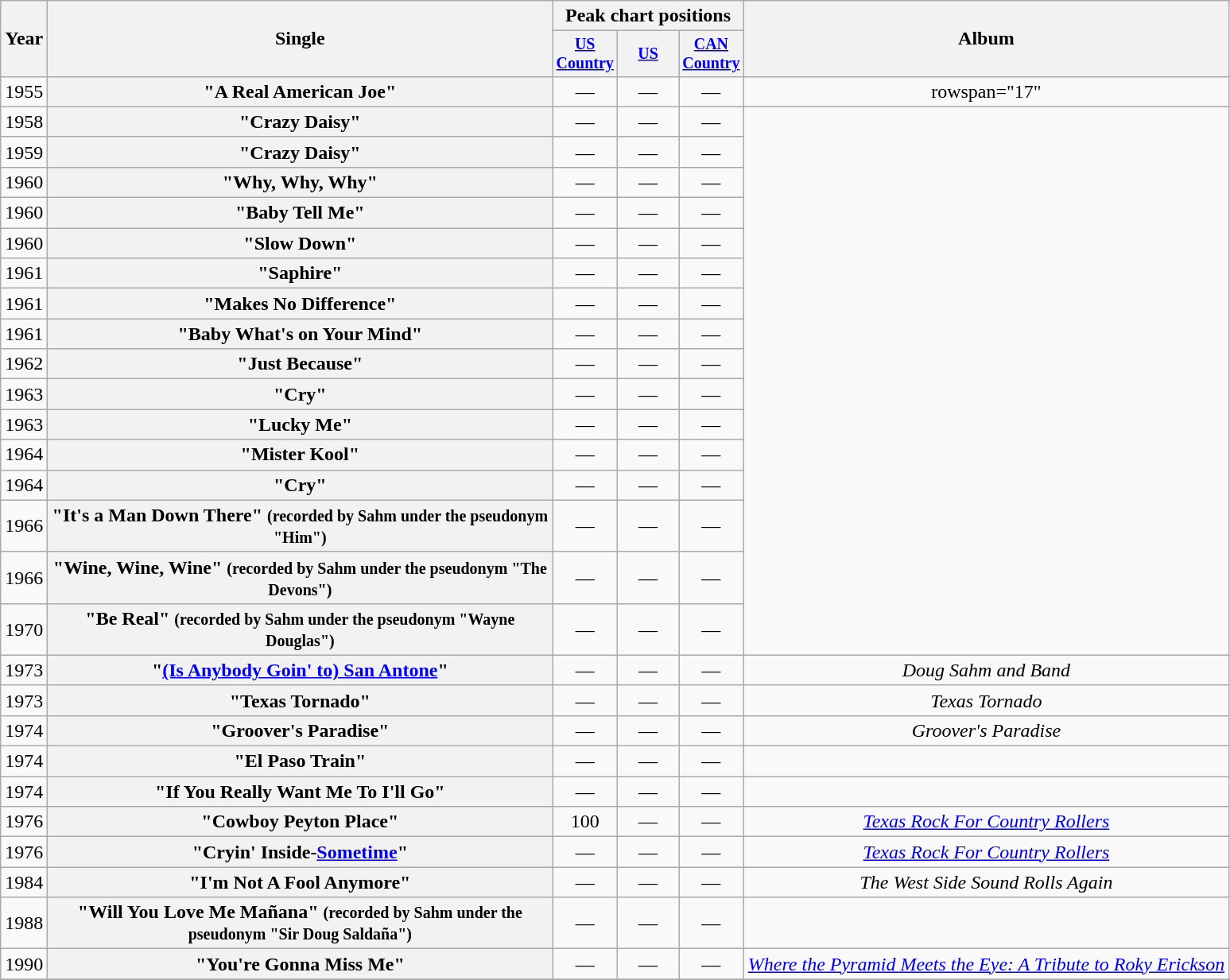<table class="wikitable plainrowheaders" style="text-align:center;">
<tr>
<th rowspan="2">Year</th>
<th rowspan="2" style="width:26em;">Single</th>
<th colspan="3">Peak chart positions</th>
<th rowspan="2">Album</th>
</tr>
<tr style="font-size:smaller;">
<th width="45"><a href='#'>US Country</a><br></th>
<th width="45"><a href='#'>US</a><br></th>
<th width="45"><a href='#'>CAN Country</a></th>
</tr>
<tr>
<td>1955</td>
<th scope="row">"A Real American Joe"</th>
<td>—</td>
<td>—</td>
<td>—</td>
<td>rowspan="17" </td>
</tr>
<tr>
<td>1958</td>
<th scope="row">"Crazy Daisy"</th>
<td>—</td>
<td>—</td>
<td>—</td>
</tr>
<tr>
<td>1959</td>
<th scope="row">"Crazy Daisy"</th>
<td>—</td>
<td>—</td>
<td>—</td>
</tr>
<tr>
<td>1960</td>
<th scope="row">"Why, Why, Why"</th>
<td>—</td>
<td>—</td>
<td>—</td>
</tr>
<tr>
<td>1960</td>
<th scope="row">"Baby Tell Me"</th>
<td>—</td>
<td>—</td>
<td>—</td>
</tr>
<tr>
<td>1960</td>
<th scope="row">"Slow Down"</th>
<td>—</td>
<td>—</td>
<td>—</td>
</tr>
<tr>
<td>1961</td>
<th scope="row">"Saphire"</th>
<td>—</td>
<td>—</td>
<td>—</td>
</tr>
<tr>
<td>1961</td>
<th scope="row">"Makes No Difference"</th>
<td>—</td>
<td>—</td>
<td>—</td>
</tr>
<tr>
<td>1961</td>
<th scope="row">"Baby What's on Your Mind"</th>
<td>—</td>
<td>—</td>
<td>—</td>
</tr>
<tr>
<td>1962</td>
<th scope="row">"Just Because"</th>
<td>—</td>
<td>—</td>
<td>—</td>
</tr>
<tr>
<td>1963</td>
<th scope="row">"Cry"</th>
<td>—</td>
<td>—</td>
<td>—</td>
</tr>
<tr>
<td>1963</td>
<th scope="row">"Lucky Me"</th>
<td>—</td>
<td>—</td>
<td>—</td>
</tr>
<tr>
<td>1964</td>
<th scope="row">"Mister Kool"</th>
<td>—</td>
<td>—</td>
<td>—</td>
</tr>
<tr>
<td>1964</td>
<th scope="row">"Cry"</th>
<td>—</td>
<td>—</td>
<td>—</td>
</tr>
<tr>
<td>1966</td>
<th scope="row">"It's a Man Down There" <small>(recorded by Sahm under the pseudonym "Him")</small></th>
<td>—</td>
<td>—</td>
<td>—</td>
</tr>
<tr>
<td>1966</td>
<th scope="row">"Wine, Wine, Wine" <small>(recorded by Sahm under the pseudonym "The Devons")</small></th>
<td>—</td>
<td>—</td>
<td>—</td>
</tr>
<tr>
<td>1970</td>
<th scope="row">"Be Real" <small>(recorded by Sahm under the pseudonym "Wayne Douglas")</small></th>
<td>—</td>
<td>—</td>
<td>—</td>
</tr>
<tr>
<td>1973</td>
<th scope="row">"<a href='#'>(Is Anybody Goin' to) San Antone</a>"</th>
<td>—</td>
<td>—</td>
<td>—</td>
<td><em>Doug Sahm and Band</em></td>
</tr>
<tr>
<td>1973</td>
<th scope="row">"Texas Tornado"</th>
<td>—</td>
<td>—</td>
<td>—</td>
<td><em>Texas Tornado</em></td>
</tr>
<tr>
<td>1974</td>
<th scope="row">"Groover's Paradise"</th>
<td>—</td>
<td>—</td>
<td>—</td>
<td><em>Groover's Paradise</em></td>
</tr>
<tr>
<td>1974</td>
<th scope="row">"El Paso Train"</th>
<td>—</td>
<td>—</td>
<td>—</td>
<td></td>
</tr>
<tr>
<td>1974</td>
<th scope="row">"If You Really Want Me To I'll Go"</th>
<td>—</td>
<td>—</td>
<td>—</td>
<td></td>
</tr>
<tr>
<td>1976</td>
<th scope="row">"Cowboy Peyton Place"</th>
<td>100</td>
<td>—</td>
<td>—</td>
<td><em><a href='#'>Texas Rock For Country Rollers</a></em></td>
</tr>
<tr>
<td>1976</td>
<th scope="row">"Cryin' Inside-<a href='#'>Sometime</a>"</th>
<td>—</td>
<td>—</td>
<td>—</td>
<td><em><a href='#'>Texas Rock For Country Rollers</a></em></td>
</tr>
<tr>
<td>1984</td>
<th scope="row">"I'm Not A Fool Anymore"</th>
<td>—</td>
<td>—</td>
<td>—</td>
<td><em>The West Side Sound Rolls Again</em></td>
</tr>
<tr>
<td>1988</td>
<th scope="row">"Will You Love Me Mañana" <small>(recorded by Sahm under the pseudonym "Sir Doug Saldaña")</small></th>
<td>—</td>
<td>—</td>
<td>—</td>
<td></td>
</tr>
<tr>
<td>1990</td>
<th scope="row">"You're Gonna Miss Me"</th>
<td>—</td>
<td>—</td>
<td>—</td>
<td><em><a href='#'>Where the Pyramid Meets the Eye: A Tribute to Roky Erickson</a></em></td>
</tr>
<tr>
</tr>
</table>
